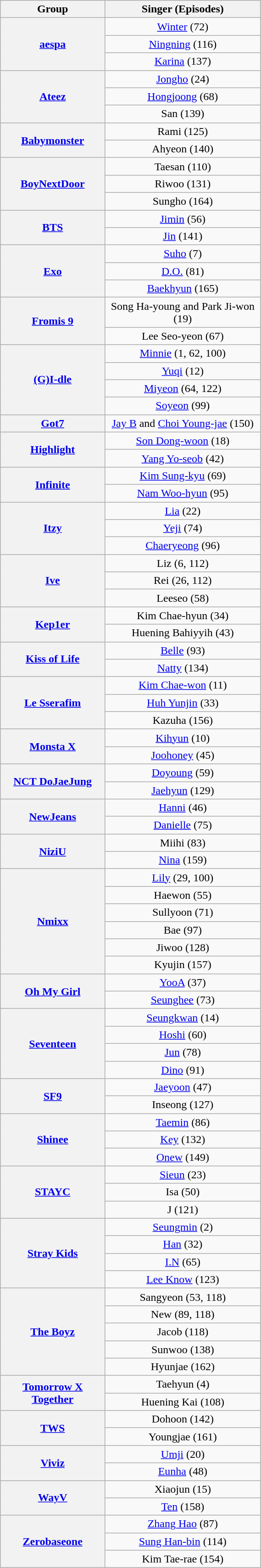<table class="wikitable" style="text-align: center" width=30%>
<tr>
<th scope="col">Group</th>
<th scope="col">Singer (Episodes)</th>
</tr>
<tr>
<th scope="col" rowspan="3"><a href='#'>aespa</a></th>
<td><a href='#'>Winter</a> (72)</td>
</tr>
<tr>
<td><a href='#'>Ningning</a> (116)</td>
</tr>
<tr>
<td><a href='#'>Karina</a> (137)</td>
</tr>
<tr>
<th scope="col" rowspan="3"><a href='#'>Ateez</a></th>
<td><a href='#'>Jongho</a> (24)</td>
</tr>
<tr>
<td><a href='#'>Hongjoong</a> (68)</td>
</tr>
<tr>
<td>San (139)</td>
</tr>
<tr>
<th scope="col" rowspan="2"><a href='#'>Babymonster</a></th>
<td>Rami (125)</td>
</tr>
<tr>
<td>Ahyeon (140)</td>
</tr>
<tr>
<th scope="col" rowspan="3"><a href='#'>BoyNextDoor</a></th>
<td>Taesan (110)</td>
</tr>
<tr>
<td>Riwoo (131)</td>
</tr>
<tr>
<td>Sungho (164)</td>
</tr>
<tr>
<th scope="col" rowspan="2"><a href='#'>BTS</a></th>
<td><a href='#'>Jimin</a> (56)</td>
</tr>
<tr>
<td><a href='#'>Jin</a> (141)</td>
</tr>
<tr>
<th scope="col" rowspan="3"><a href='#'>Exo</a></th>
<td><a href='#'>Suho</a> (7)</td>
</tr>
<tr>
<td><a href='#'>D.O.</a> (81)</td>
</tr>
<tr>
<td><a href='#'>Baekhyun</a> (165)</td>
</tr>
<tr>
<th scope="col" rowspan="2"><a href='#'>Fromis 9</a></th>
<td>Song Ha-young and Park Ji-won (19)</td>
</tr>
<tr>
<td>Lee Seo-yeon (67)</td>
</tr>
<tr>
<th scope="col" rowspan="4"><a href='#'>(G)I-dle</a></th>
<td><a href='#'>Minnie</a> (1, 62, 100)</td>
</tr>
<tr>
<td><a href='#'>Yuqi</a> (12)</td>
</tr>
<tr>
<td><a href='#'>Miyeon</a> (64, 122)</td>
</tr>
<tr>
<td><a href='#'>Soyeon</a> (99)</td>
</tr>
<tr>
<th scope="col"><a href='#'>Got7</a></th>
<td><a href='#'>Jay B</a> and <a href='#'>Choi Young-jae</a> (150)</td>
</tr>
<tr>
<th scope="col" rowspan="2"><a href='#'>Highlight</a></th>
<td><a href='#'>Son Dong-woon</a> (18)</td>
</tr>
<tr>
<td><a href='#'>Yang Yo-seob</a> (42)</td>
</tr>
<tr>
<th scope="col" rowspan="2"><a href='#'>Infinite</a></th>
<td><a href='#'>Kim Sung-kyu</a> (69)</td>
</tr>
<tr>
<td><a href='#'>Nam Woo-hyun</a> (95)</td>
</tr>
<tr>
<th rowspan="3"><a href='#'>Itzy</a></th>
<td><a href='#'>Lia</a> (22)</td>
</tr>
<tr>
<td><a href='#'>Yeji</a> (74)</td>
</tr>
<tr>
<td><a href='#'>Chaeryeong</a> (96)</td>
</tr>
<tr>
<th scope="col" rowspan="3"><a href='#'>Ive</a></th>
<td>Liz (6, 112)</td>
</tr>
<tr>
<td>Rei (26, 112)</td>
</tr>
<tr>
<td>Leeseo (58)</td>
</tr>
<tr>
<th scope="col" rowspan="2"><a href='#'>Kep1er</a></th>
<td>Kim Chae-hyun (34)</td>
</tr>
<tr>
<td>Huening Bahiyyih (43)</td>
</tr>
<tr>
<th scope="col" rowspan="2"><a href='#'>Kiss of Life</a></th>
<td><a href='#'>Belle</a> (93)</td>
</tr>
<tr>
<td><a href='#'>Natty</a> (134)</td>
</tr>
<tr>
<th scope="col" rowspan="3"><a href='#'>Le Sserafim</a></th>
<td><a href='#'>Kim Chae-won</a> (11)</td>
</tr>
<tr>
<td><a href='#'>Huh Yunjin</a> (33)</td>
</tr>
<tr>
<td>Kazuha (156)</td>
</tr>
<tr>
<th scope="col" rowspan="2"><a href='#'>Monsta X</a></th>
<td><a href='#'>Kihyun</a> (10)</td>
</tr>
<tr>
<td><a href='#'>Joohoney</a> (45)</td>
</tr>
<tr>
<th scope="col" rowspan="2"><a href='#'>NCT DoJaeJung</a></th>
<td><a href='#'>Doyoung</a> (59)</td>
</tr>
<tr>
<td><a href='#'>Jaehyun</a> (129)</td>
</tr>
<tr>
<th scope="col" rowspan="2"><a href='#'>NewJeans</a></th>
<td><a href='#'>Hanni</a> (46)</td>
</tr>
<tr>
<td><a href='#'>Danielle</a> (75)</td>
</tr>
<tr>
<th scope="col" rowspan="2"><a href='#'>NiziU</a></th>
<td>Miihi (83)</td>
</tr>
<tr>
<td><a href='#'>Nina</a> (159)</td>
</tr>
<tr>
<th scope="col" rowspan="6"><a href='#'>Nmixx</a></th>
<td><a href='#'>Lily</a> (29, 100)</td>
</tr>
<tr>
<td>Haewon (55)</td>
</tr>
<tr>
<td>Sullyoon (71)</td>
</tr>
<tr>
<td>Bae (97)</td>
</tr>
<tr>
<td>Jiwoo (128)</td>
</tr>
<tr>
<td>Kyujin (157)</td>
</tr>
<tr>
<th scope="col" rowspan="2"><a href='#'>Oh My Girl</a></th>
<td><a href='#'>YooA</a> (37)</td>
</tr>
<tr>
<td><a href='#'>Seunghee</a> (73)</td>
</tr>
<tr>
<th scope="col" rowspan="4"><a href='#'>Seventeen</a></th>
<td><a href='#'>Seungkwan</a> (14)</td>
</tr>
<tr>
<td><a href='#'>Hoshi</a> (60)</td>
</tr>
<tr>
<td><a href='#'>Jun</a> (78)</td>
</tr>
<tr>
<td><a href='#'>Dino</a> (91)</td>
</tr>
<tr>
<th scope="col" rowspan="2"><a href='#'>SF9</a></th>
<td><a href='#'>Jaeyoon</a> (47)</td>
</tr>
<tr>
<td>Inseong (127)</td>
</tr>
<tr>
<th scope="col" rowspan="3"><a href='#'>Shinee</a></th>
<td><a href='#'>Taemin</a> (86)</td>
</tr>
<tr>
<td><a href='#'>Key</a> (132)</td>
</tr>
<tr>
<td><a href='#'>Onew</a> (149)</td>
</tr>
<tr>
<th scope="col" rowspan="3"><a href='#'>STAYC</a></th>
<td><a href='#'>Sieun</a> (23)</td>
</tr>
<tr>
<td>Isa (50)</td>
</tr>
<tr>
<td>J (121)</td>
</tr>
<tr>
<th scope="col" rowspan="4"><a href='#'>Stray Kids</a></th>
<td><a href='#'>Seungmin</a> (2)</td>
</tr>
<tr>
<td><a href='#'>Han</a> (32)</td>
</tr>
<tr>
<td><a href='#'>I.N</a> (65)</td>
</tr>
<tr>
<td><a href='#'>Lee Know</a> (123)</td>
</tr>
<tr>
<th scope="col" rowspan="5"><a href='#'>The Boyz</a></th>
<td>Sangyeon (53, 118)</td>
</tr>
<tr>
<td>New (89, 118)</td>
</tr>
<tr>
<td>Jacob (118)</td>
</tr>
<tr>
<td>Sunwoo (138)</td>
</tr>
<tr>
<td>Hyunjae (162)</td>
</tr>
<tr>
<th scope="col" rowspan="2"><a href='#'>Tomorrow X Together</a></th>
<td>Taehyun (4)</td>
</tr>
<tr>
<td>Huening Kai (108)</td>
</tr>
<tr>
<th scope="col" rowspan="2"><a href='#'>TWS</a></th>
<td>Dohoon (142)</td>
</tr>
<tr>
<td>Youngjae (161)</td>
</tr>
<tr>
<th scope="col" rowspan="2"><a href='#'>Viviz</a></th>
<td><a href='#'>Umji</a> (20)</td>
</tr>
<tr>
<td><a href='#'>Eunha</a> (48)</td>
</tr>
<tr>
<th scope="col" rowspan="2"><a href='#'>WayV</a></th>
<td>Xiaojun (15)</td>
</tr>
<tr>
<td><a href='#'>Ten</a> (158)</td>
</tr>
<tr>
<th scope="col" rowspan="3"><a href='#'>Zerobaseone</a></th>
<td><a href='#'>Zhang Hao</a> (87)</td>
</tr>
<tr>
<td><a href='#'>Sung Han-bin</a> (114)</td>
</tr>
<tr>
<td>Kim Tae-rae (154)</td>
</tr>
</table>
